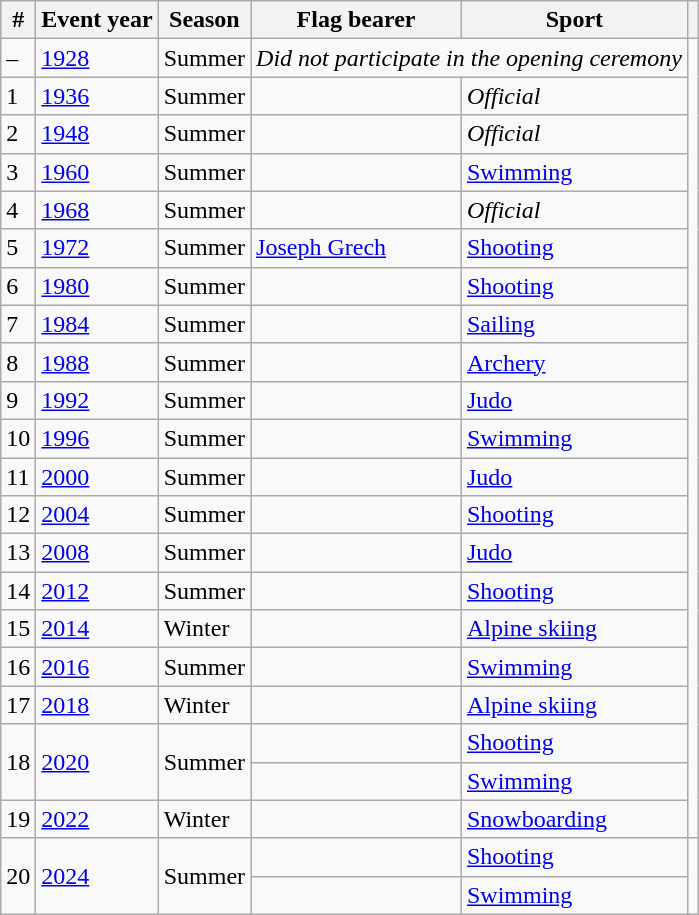<table class="wikitable sortable">
<tr>
<th>#</th>
<th>Event year</th>
<th>Season</th>
<th>Flag bearer</th>
<th>Sport</th>
<th></th>
</tr>
<tr>
<td>–</td>
<td><a href='#'>1928</a></td>
<td>Summer</td>
<td colspan=2><em>Did not participate in the opening ceremony</em></td>
<td rowspan=21></td>
</tr>
<tr>
<td>1</td>
<td><a href='#'>1936</a></td>
<td>Summer</td>
<td></td>
<td><em>Official</em></td>
</tr>
<tr>
<td>2</td>
<td><a href='#'>1948</a></td>
<td>Summer</td>
<td></td>
<td><em>Official</em></td>
</tr>
<tr>
<td>3</td>
<td><a href='#'>1960</a></td>
<td>Summer</td>
<td></td>
<td><a href='#'>Swimming</a></td>
</tr>
<tr>
<td>4</td>
<td><a href='#'>1968</a></td>
<td>Summer</td>
<td></td>
<td><em>Official</em></td>
</tr>
<tr>
<td>5</td>
<td><a href='#'>1972</a></td>
<td>Summer</td>
<td><a href='#'>Joseph Grech</a></td>
<td><a href='#'>Shooting</a></td>
</tr>
<tr>
<td>6</td>
<td><a href='#'>1980</a></td>
<td>Summer</td>
<td></td>
<td><a href='#'>Shooting</a></td>
</tr>
<tr>
<td>7</td>
<td><a href='#'>1984</a></td>
<td>Summer</td>
<td></td>
<td><a href='#'>Sailing</a></td>
</tr>
<tr>
<td>8</td>
<td><a href='#'>1988</a></td>
<td>Summer</td>
<td></td>
<td><a href='#'>Archery</a></td>
</tr>
<tr>
<td>9</td>
<td><a href='#'>1992</a></td>
<td>Summer</td>
<td></td>
<td><a href='#'>Judo</a></td>
</tr>
<tr>
<td>10</td>
<td><a href='#'>1996</a></td>
<td>Summer</td>
<td></td>
<td><a href='#'>Swimming</a></td>
</tr>
<tr>
<td>11</td>
<td><a href='#'>2000</a></td>
<td>Summer</td>
<td></td>
<td><a href='#'>Judo</a></td>
</tr>
<tr>
<td>12</td>
<td><a href='#'>2004</a></td>
<td>Summer</td>
<td></td>
<td><a href='#'>Shooting</a></td>
</tr>
<tr>
<td>13</td>
<td><a href='#'>2008</a></td>
<td>Summer</td>
<td></td>
<td><a href='#'>Judo</a></td>
</tr>
<tr>
<td>14</td>
<td><a href='#'>2012</a></td>
<td>Summer</td>
<td></td>
<td><a href='#'>Shooting</a></td>
</tr>
<tr>
<td>15</td>
<td><a href='#'>2014</a></td>
<td>Winter</td>
<td></td>
<td><a href='#'>Alpine skiing</a></td>
</tr>
<tr>
<td>16</td>
<td><a href='#'>2016</a></td>
<td>Summer</td>
<td></td>
<td><a href='#'>Swimming</a></td>
</tr>
<tr>
<td>17</td>
<td><a href='#'>2018</a></td>
<td>Winter</td>
<td></td>
<td><a href='#'>Alpine skiing</a></td>
</tr>
<tr>
<td rowspan=2>18</td>
<td rowspan=2><a href='#'>2020</a></td>
<td rowspan=2>Summer</td>
<td></td>
<td><a href='#'>Shooting</a></td>
</tr>
<tr>
<td></td>
<td><a href='#'>Swimming</a></td>
</tr>
<tr>
<td>19</td>
<td><a href='#'>2022</a></td>
<td>Winter</td>
<td></td>
<td><a href='#'>Snowboarding</a></td>
</tr>
<tr>
<td rowspan=2>20</td>
<td rowspan=2><a href='#'>2024</a></td>
<td rowspan=2>Summer</td>
<td></td>
<td><a href='#'>Shooting</a></td>
<td rowspan=2></td>
</tr>
<tr>
<td></td>
<td><a href='#'>Swimming</a></td>
</tr>
</table>
